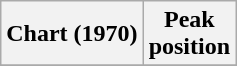<table class="wikitable sortable">
<tr>
<th align="left">Chart (1970)</th>
<th align="center">Peak<br>position</th>
</tr>
<tr>
</tr>
</table>
